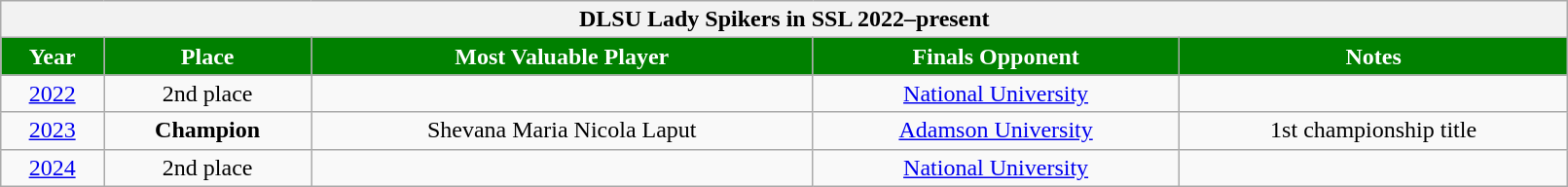<table class="wikitable" style="width:85%;">
<tr>
<th colspan="5">DLSU Lady Spikers in SSL 2022–present</th>
</tr>
<tr>
<th style="background:green; color:white;  ">Year</th>
<th style="background:green; color:white;  ">Place</th>
<th style="background:green; color:white;  ">Most Valuable Player</th>
<th style="background:green; color:white;  ">Finals Opponent</th>
<th style="background:green; color:white;  ">Notes</th>
</tr>
<tr>
<td style="text-align:center;"><a href='#'>2022</a></td>
<td style="text-align:center"> 2nd place</td>
<td style="text-align:center"></td>
<td style="text-align:center"> <a href='#'>National University</a></td>
<td></td>
</tr>
<tr>
<td style="text-align:center;"><a href='#'>2023</a></td>
<td style="text-align:center"> <strong>Champion</strong></td>
<td style="text-align:center">Shevana Maria Nicola Laput</td>
<td style="text-align:center"> <a href='#'>Adamson University</a></td>
<td style="text-align:center">1st championship title</td>
</tr>
<tr>
<td style="text-align:center;"><a href='#'>2024</a></td>
<td style="text-align:center"> 2nd place</td>
<td style="text-align:center"></td>
<td style="text-align:center"> <a href='#'>National University</a></td>
<td style="text-align:center"></td>
</tr>
</table>
